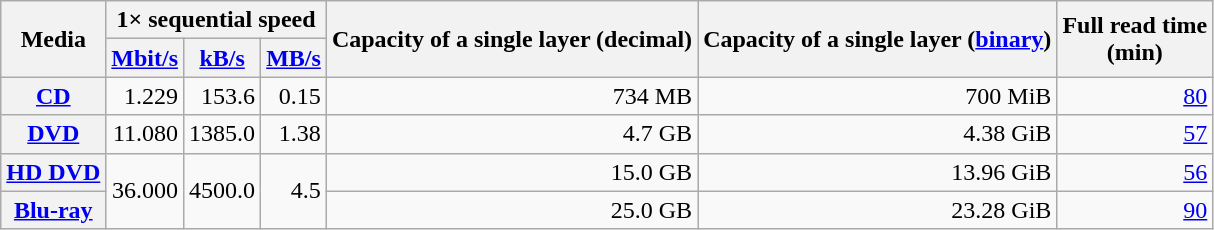<table class="wikitable" style="text-align:right;">
<tr>
<th rowspan="2">Media</th>
<th colspan="3">1× sequential speed</th>
<th rowspan="2">Capacity of a single layer (decimal)<br></th>
<th rowspan="2">Capacity of a single layer (<a href='#'>binary</a>)<br></th>
<th rowspan="2">Full read time<br>(min)</th>
</tr>
<tr>
<th><a href='#'>Mbit/s</a></th>
<th><a href='#'>kB/s</a></th>
<th><a href='#'>MB/s</a></th>
</tr>
<tr>
<th><a href='#'>CD</a></th>
<td>1.229</td>
<td>153.6</td>
<td>0.15</td>
<td>734 MB</td>
<td>700 MiB</td>
<td><a href='#'>80</a></td>
</tr>
<tr>
<th><a href='#'>DVD</a></th>
<td>11.080</td>
<td>1385.0</td>
<td>1.38</td>
<td>4.7 GB</td>
<td>4.38 GiB</td>
<td><a href='#'>57</a></td>
</tr>
<tr>
<th><a href='#'>HD DVD</a></th>
<td rowspan="2">36.000</td>
<td rowspan="2">4500.0</td>
<td rowspan="2">4.5</td>
<td>15.0 GB</td>
<td>13.96 GiB</td>
<td><a href='#'>56</a></td>
</tr>
<tr>
<th><a href='#'>Blu-ray</a></th>
<td>25.0 GB</td>
<td>23.28 GiB</td>
<td><a href='#'>90</a></td>
</tr>
</table>
